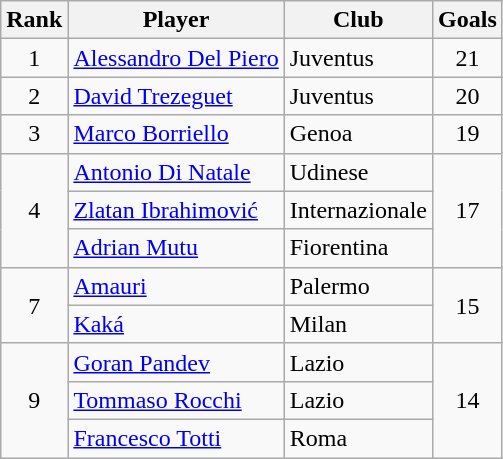<table class="wikitable" style="text-align:center">
<tr>
<th>Rank</th>
<th>Player</th>
<th>Club</th>
<th>Goals</th>
</tr>
<tr>
<td>1</td>
<td align="left"> <a href='#'>Alessandro Del Piero</a></td>
<td align="left">Juventus</td>
<td>21</td>
</tr>
<tr>
<td>2</td>
<td align="left"> <a href='#'>David Trezeguet</a></td>
<td align="left">Juventus</td>
<td>20</td>
</tr>
<tr>
<td>3</td>
<td align="left"> <a href='#'>Marco Borriello</a></td>
<td align="left">Genoa</td>
<td>19</td>
</tr>
<tr>
<td rowspan="3">4</td>
<td align="left"> <a href='#'>Antonio Di Natale</a></td>
<td align="left">Udinese</td>
<td rowspan="3">17</td>
</tr>
<tr>
<td align="left"> <a href='#'>Zlatan Ibrahimović</a></td>
<td align="left">Internazionale</td>
</tr>
<tr>
<td align="left"> <a href='#'>Adrian Mutu</a></td>
<td align="left">Fiorentina</td>
</tr>
<tr>
<td rowspan="2">7</td>
<td align="left"> <a href='#'>Amauri</a></td>
<td align="left">Palermo</td>
<td rowspan="2">15</td>
</tr>
<tr>
<td align="left"> <a href='#'>Kaká</a></td>
<td align="left">Milan</td>
</tr>
<tr>
<td rowspan="3">9</td>
<td align="left"> <a href='#'>Goran Pandev</a></td>
<td align="left">Lazio</td>
<td rowspan="3">14</td>
</tr>
<tr>
<td align="left"> <a href='#'>Tommaso Rocchi</a></td>
<td align="left">Lazio</td>
</tr>
<tr>
<td align="left"> <a href='#'>Francesco Totti</a></td>
<td align="left">Roma</td>
</tr>
</table>
